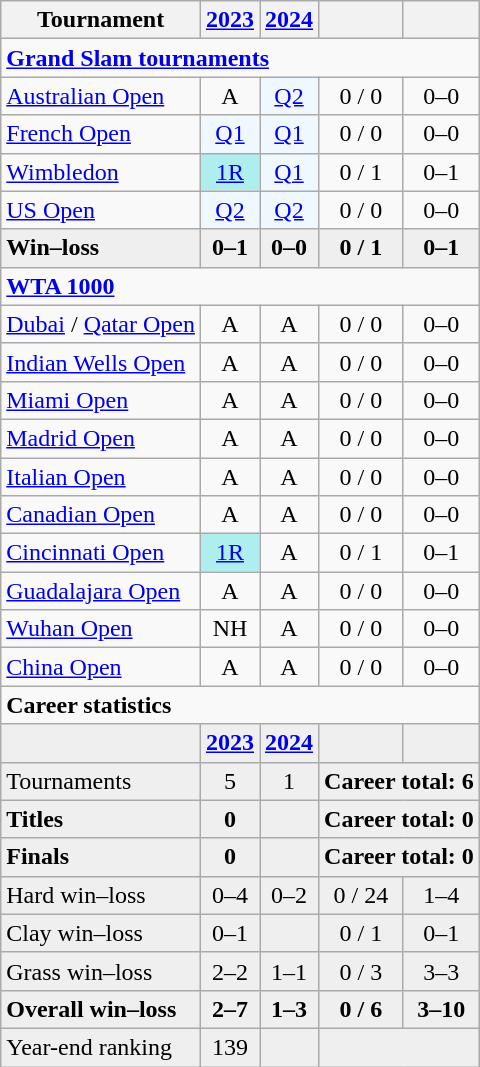<table class="wikitable" style="text-align:center">
<tr>
<th>Tournament</th>
<th><a href='#'>2023</a></th>
<th><a href='#'>2024</a></th>
<th></th>
<th></th>
</tr>
<tr>
<td colspan="6" align="left"><strong><a href='#'>Grand Slam tournaments</a></strong></td>
</tr>
<tr>
<td align="left"><a href='#'>Australian Open</a></td>
<td>A</td>
<td bgcolor=f0f8ff><a href='#'>Q2</a></td>
<td>0 / 0</td>
<td>0–0</td>
</tr>
<tr>
<td align="left"><a href='#'>French Open</a></td>
<td bgcolor=f0f8ff><a href='#'>Q1</a></td>
<td bgcolor=f0f8ff><a href='#'>Q1</a></td>
<td>0 / 0</td>
<td>0–0</td>
</tr>
<tr>
<td align="left"><a href='#'>Wimbledon</a></td>
<td bgcolor=afeeee><a href='#'>1R</a></td>
<td bgcolor=f0f8ff><a href='#'>Q1</a></td>
<td>0 / 1</td>
<td>0–1</td>
</tr>
<tr>
<td align="left"><a href='#'>US Open</a></td>
<td bgcolor=f0f8ff><a href='#'>Q2</a></td>
<td bgcolor=f0f8ff><a href='#'>Q2</a></td>
<td>0 / 0</td>
<td>0–0</td>
</tr>
<tr style="background:#efefef;font-weight:bold">
<td align="left">Win–loss</td>
<td>0–1</td>
<td>0–0</td>
<td>0 / 1</td>
<td>0–1</td>
</tr>
<tr>
<td colspan="6" align="left"><strong><a href='#'>WTA 1000</a></strong></td>
</tr>
<tr>
<td align="left"><a href='#'>Dubai</a> / <a href='#'>Qatar Open</a></td>
<td>A</td>
<td>A</td>
<td>0 / 0</td>
<td>0–0</td>
</tr>
<tr>
<td align="left"><a href='#'>Indian Wells Open</a></td>
<td>A</td>
<td>A</td>
<td>0 / 0</td>
<td>0–0</td>
</tr>
<tr>
<td align="left"><a href='#'>Miami Open</a></td>
<td>A</td>
<td>A</td>
<td>0 / 0</td>
<td>0–0</td>
</tr>
<tr>
<td align="left"><a href='#'>Madrid Open</a></td>
<td>A</td>
<td>A</td>
<td>0 / 0</td>
<td>0–0</td>
</tr>
<tr>
<td align="left"><a href='#'>Italian Open</a></td>
<td>A</td>
<td>A</td>
<td>0 / 0</td>
<td>0–0</td>
</tr>
<tr>
<td align="left"><a href='#'>Canadian Open</a></td>
<td>A</td>
<td>A</td>
<td>0 / 0</td>
<td>0–0</td>
</tr>
<tr>
<td align="left"><a href='#'>Cincinnati Open</a></td>
<td bgcolor= afeeee><a href='#'>1R</a></td>
<td>A</td>
<td>0 / 1</td>
<td>0–1</td>
</tr>
<tr>
<td align="left"><a href='#'>Guadalajara Open</a></td>
<td>A</td>
<td>A</td>
<td>0 / 0</td>
<td>0–0</td>
</tr>
<tr>
<td align="left"><a href='#'>Wuhan Open</a></td>
<td>NH</td>
<td>A</td>
<td>0 / 0</td>
<td>0–0</td>
</tr>
<tr>
<td align="left"><a href='#'>China Open</a></td>
<td>A</td>
<td>A</td>
<td>0 / 0</td>
<td>0–0</td>
</tr>
<tr>
<td colspan="6" align="left"><strong>Career statistics</strong></td>
</tr>
<tr style="background:#efefef;font-weight:bold">
<td align="left"></td>
<td><a href='#'>2023</a></td>
<td><a href='#'>2024</a></td>
<td></td>
<td></td>
</tr>
<tr bgcolor="efefef">
<td align="left">Tournaments</td>
<td>5</td>
<td>1</td>
<td colspan="3"><strong>Career total: 6</strong></td>
</tr>
<tr style="background:#efefef;font-weight:bold">
<td align="left">Titles</td>
<td>0</td>
<td></td>
<td colspan="3">Career total: 0</td>
</tr>
<tr style="background:#efefef;font-weight:bold">
<td align="left">Finals</td>
<td>0</td>
<td></td>
<td colspan="3">Career total: 0</td>
</tr>
<tr bgcolor="efefef">
<td align="left">Hard win–loss</td>
<td>0–4</td>
<td>0–2</td>
<td>0 / 24</td>
<td>1–4</td>
</tr>
<tr bgcolor="efefef">
<td align="left">Clay win–loss</td>
<td>0–1</td>
<td></td>
<td>0 / 1</td>
<td>0–1</td>
</tr>
<tr bgcolor="efefef">
<td align="left">Grass win–loss</td>
<td>2–2</td>
<td>1–1</td>
<td>0 / 3</td>
<td>3–3</td>
</tr>
<tr style="background:#efefef;font-weight:bold">
<td align="left">Overall win–loss</td>
<td>2–7</td>
<td>1–3</td>
<td>0 / 6</td>
<td>3–10</td>
</tr>
<tr bgcolor="efefef">
<td align="left">Year-end ranking</td>
<td>139</td>
<td></td>
<td colspan="3"></td>
</tr>
</table>
